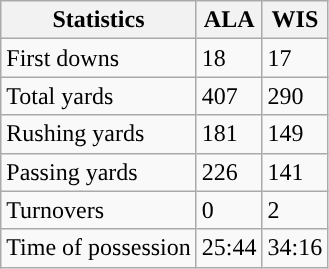<table class="wikitable" style="float: left;">
<tr>
<th>Statistics</th>
<th>ALA</th>
<th>WIS</th>
</tr>
<tr>
<td>First downs</td>
<td>18</td>
<td>17</td>
</tr>
<tr>
<td>Total yards</td>
<td>407</td>
<td>290</td>
</tr>
<tr>
<td>Rushing yards</td>
<td>181</td>
<td>149</td>
</tr>
<tr>
<td>Passing yards</td>
<td>226</td>
<td>141</td>
</tr>
<tr>
<td>Turnovers</td>
<td>0</td>
<td>2</td>
</tr>
<tr>
<td>Time of possession</td>
<td>25:44</td>
<td>34:16</td>
</tr>
</table>
